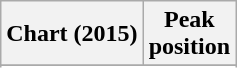<table class="wikitable sortable">
<tr>
<th scope="col">Chart (2015)</th>
<th scope="col">Peak<br>position</th>
</tr>
<tr>
</tr>
<tr>
</tr>
<tr>
</tr>
<tr>
</tr>
<tr>
</tr>
</table>
